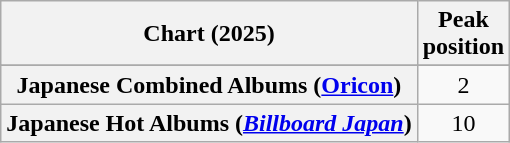<table class="wikitable sortable plainrowheaders" style="text-align:center">
<tr>
<th scope="col">Chart (2025)</th>
<th scope="col">Peak<br>position</th>
</tr>
<tr>
</tr>
<tr>
<th scope="row">Japanese Combined Albums (<a href='#'>Oricon</a>)</th>
<td>2</td>
</tr>
<tr>
<th scope="row">Japanese Hot Albums (<em><a href='#'>Billboard Japan</a></em>)</th>
<td>10</td>
</tr>
</table>
